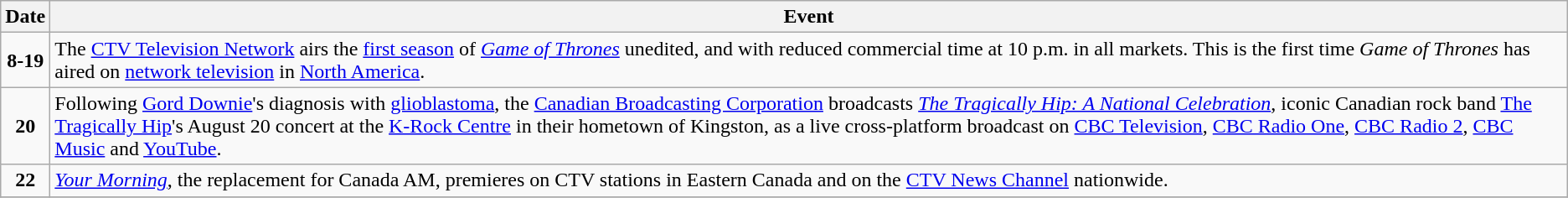<table class="wikitable">
<tr>
<th>Date</th>
<th>Event</th>
</tr>
<tr>
<td style="text-align:center;"><strong>8-19</strong></td>
<td>The <a href='#'>CTV Television Network</a> airs the <a href='#'>first season</a> of <em><a href='#'>Game of Thrones</a></em> unedited, and with reduced commercial time at 10 p.m. in all markets. This is the first time <em>Game of Thrones</em> has aired on <a href='#'>network television</a> in <a href='#'>North America</a>.</td>
</tr>
<tr>
<td style="text-align:center;"><strong>20</strong></td>
<td>Following <a href='#'>Gord Downie</a>'s diagnosis with <a href='#'>glioblastoma</a>, the <a href='#'>Canadian Broadcasting Corporation</a> broadcasts <em><a href='#'>The Tragically Hip: A National Celebration</a></em>, iconic Canadian rock band <a href='#'>The Tragically Hip</a>'s August 20 concert at the <a href='#'>K-Rock Centre</a> in their hometown of Kingston, as a live cross-platform broadcast on <a href='#'>CBC Television</a>, <a href='#'>CBC Radio One</a>, <a href='#'>CBC Radio 2</a>, <a href='#'>CBC Music</a> and <a href='#'>YouTube</a>.</td>
</tr>
<tr>
<td style="text-align:center;"><strong>22</strong></td>
<td><em><a href='#'>Your Morning</a></em>, the replacement for Canada AM, premieres on CTV stations in Eastern Canada and on the <a href='#'>CTV News Channel</a> nationwide.</td>
</tr>
<tr>
</tr>
</table>
